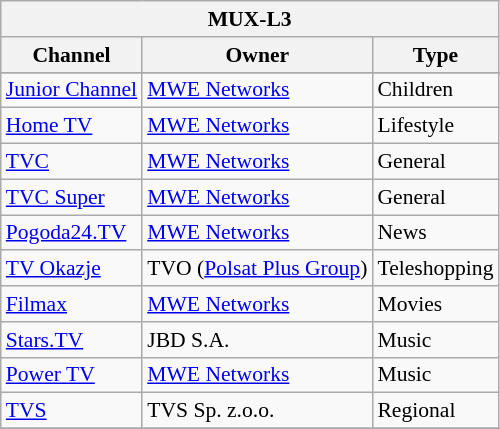<table class="wikitable" style="font-size: 90%">
<tr>
<th colspan=12>MUX-L3</th>
</tr>
<tr>
<th>Channel</th>
<th>Owner</th>
<th>Type</th>
</tr>
<tr>
</tr>
<tr>
<td><a href='#'>Junior Channel</a></td>
<td><a href='#'>MWE Networks</a></td>
<td>Children</td>
</tr>
<tr>
<td><a href='#'>Home TV</a></td>
<td><a href='#'>MWE Networks</a></td>
<td>Lifestyle</td>
</tr>
<tr>
<td><a href='#'>TVC</a></td>
<td><a href='#'>MWE Networks</a></td>
<td>General</td>
</tr>
<tr>
<td><a href='#'>TVC Super</a></td>
<td><a href='#'>MWE Networks</a></td>
<td>General</td>
</tr>
<tr>
<td><a href='#'>Pogoda24.TV</a></td>
<td><a href='#'>MWE Networks</a></td>
<td>News</td>
</tr>
<tr>
<td><a href='#'>TV Okazje</a></td>
<td>TVO (<a href='#'>Polsat Plus Group</a>)</td>
<td>Teleshopping</td>
</tr>
<tr>
<td><a href='#'>Filmax</a></td>
<td><a href='#'>MWE Networks</a></td>
<td>Movies</td>
</tr>
<tr>
<td><a href='#'>Stars.TV</a></td>
<td>JBD S.A.</td>
<td>Music</td>
</tr>
<tr>
<td><a href='#'>Power TV</a></td>
<td><a href='#'>MWE Networks</a></td>
<td>Music</td>
</tr>
<tr>
<td><a href='#'>TVS</a></td>
<td>TVS Sp. z.o.o.</td>
<td>Regional</td>
</tr>
<tr>
</tr>
</table>
